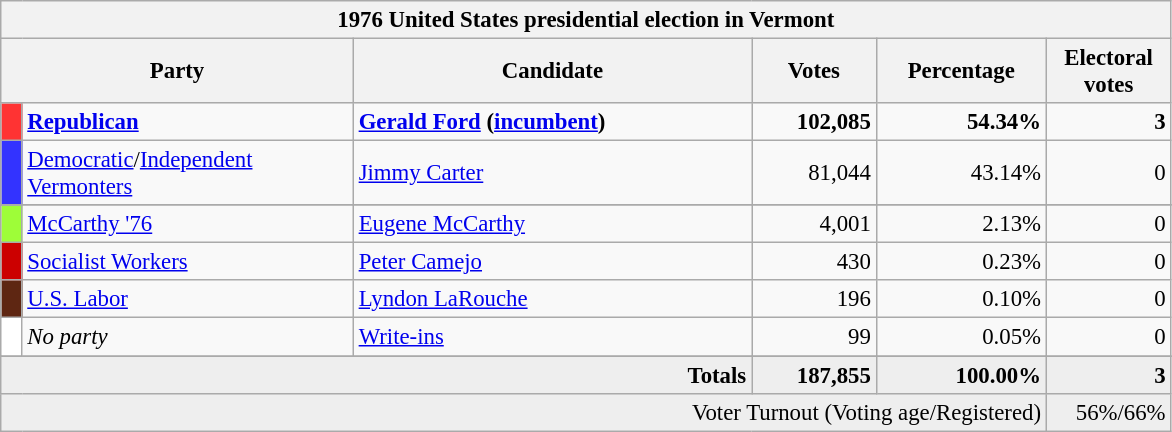<table class="wikitable" style="font-size: 95%;">
<tr>
<th colspan="6">1976 United States presidential election in Vermont</th>
</tr>
<tr>
<th colspan="2" style="width: 15em">Party</th>
<th style="width: 17em">Candidate</th>
<th style="width: 5em">Votes</th>
<th style="width: 7em">Percentage</th>
<th style="width: 5em">Electoral votes</th>
</tr>
<tr>
<th style="background-color:#FF3333; width: 3px"></th>
<td style="width: 130px"><strong><a href='#'>Republican</a></strong></td>
<td><strong><a href='#'>Gerald Ford</a> (<a href='#'>incumbent</a>)</strong></td>
<td align="right"><strong>102,085</strong></td>
<td align="right"><strong>54.34%</strong></td>
<td align="right"><strong>3</strong></td>
</tr>
<tr>
<th style="background-color:#3333FF; width: 3px"></th>
<td style="width: 130px"><a href='#'>Democratic</a>/<a href='#'>Independent Vermonters</a></td>
<td><a href='#'>Jimmy Carter</a></td>
<td align="right">81,044</td>
<td align="right">43.14%</td>
<td align="right">0</td>
</tr>
<tr>
</tr>
<tr>
<th style="background-color:#9EFD38; width: 3px"></th>
<td style="width: 130px"><a href='#'>McCarthy '76</a></td>
<td><a href='#'>Eugene McCarthy</a></td>
<td align="right">4,001</td>
<td align="right">2.13%</td>
<td align="right">0</td>
</tr>
<tr>
<th style="background-color:#CC0000; width: 3px"></th>
<td style="width: 130px"><a href='#'>Socialist Workers</a></td>
<td><a href='#'>Peter Camejo</a></td>
<td align="right">430</td>
<td align="right">0.23%</td>
<td align="right">0</td>
</tr>
<tr>
<th style="background-color:#5E2612; width: 3px"></th>
<td style="width: 130px"><a href='#'>U.S. Labor</a></td>
<td><a href='#'>Lyndon LaRouche</a></td>
<td align="right">196</td>
<td align="right">0.10%</td>
<td align="right">0</td>
</tr>
<tr>
<th style="background-color:#FFFFFF; width: 3px"></th>
<td style="width: 130px"><em>No party</em></td>
<td><a href='#'>Write-ins</a></td>
<td align="right">99</td>
<td align="right">0.05%</td>
<td align="right">0</td>
</tr>
<tr>
</tr>
<tr bgcolor="#EEEEEE">
<td colspan="3" align="right"><strong>Totals</strong></td>
<td align="right"><strong>187,855</strong></td>
<td align="right"><strong>100.00%</strong></td>
<td align="right"><strong>3</strong></td>
</tr>
<tr bgcolor="#EEEEEE">
<td colspan="5" align="right">Voter Turnout (Voting age/Registered)</td>
<td colspan="1" align="right">56%/66%</td>
</tr>
</table>
